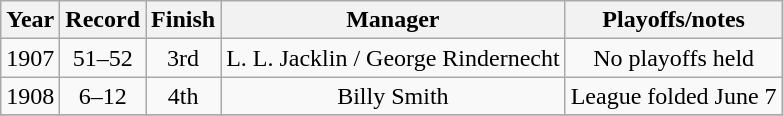<table class="wikitable" style="text-align:center">
<tr>
<th>Year</th>
<th>Record</th>
<th>Finish</th>
<th>Manager</th>
<th>Playoffs/notes</th>
</tr>
<tr align=center>
<td>1907</td>
<td>51–52</td>
<td>3rd</td>
<td>L. L. Jacklin / George Rindernecht</td>
<td>No playoffs held</td>
</tr>
<tr align=center>
<td>1908</td>
<td>6–12</td>
<td>4th</td>
<td>Billy Smith</td>
<td>League folded June 7</td>
</tr>
<tr align=center>
</tr>
</table>
